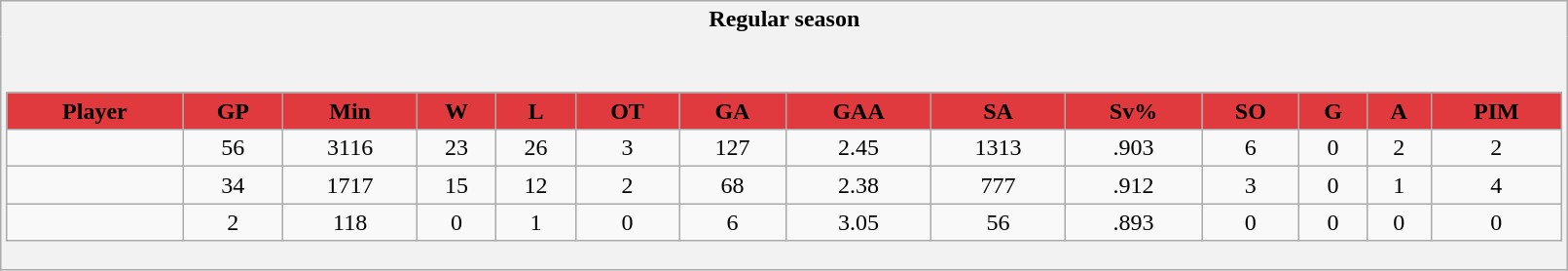<table class="wikitable" style="border: 1px solid #aaa;" width="85%">
<tr>
<th style="border: 0;">Regular season</th>
</tr>
<tr>
<td style="background: #f2f2f2; border: 0; text-align: center;"><br><table class="wikitable sortable" width="100%">
<tr align="center" bgcolor="#dddddd">
<th style="background:#E13A3E; color:black">Player</th>
<th style="background:#E13A3E; color:black">GP</th>
<th style="background:#E13A3E; color:black">Min</th>
<th style="background:#E13A3E; color:black">W</th>
<th style="background:#E13A3E; color:black">L</th>
<th style="background:#E13A3E; color:black">OT</th>
<th style="background:#E13A3E; color:black">GA</th>
<th style="background:#E13A3E; color:black">GAA</th>
<th style="background:#E13A3E; color:black">SA</th>
<th style="background:#E13A3E; color:black">Sv%</th>
<th style="background:#E13A3E; color:black">SO</th>
<th style="background:#E13A3E; color:black">G</th>
<th style="background:#E13A3E; color:black">A</th>
<th style="background:#E13A3E; color:black">PIM</th>
</tr>
<tr align=center>
<td></td>
<td>56</td>
<td>3116</td>
<td>23</td>
<td>26</td>
<td>3</td>
<td>127</td>
<td>2.45</td>
<td>1313</td>
<td>.903</td>
<td>6</td>
<td>0</td>
<td>2</td>
<td>2</td>
</tr>
<tr align=cente8>
<td></td>
<td>34</td>
<td>1717</td>
<td>15</td>
<td>12</td>
<td>2</td>
<td>68</td>
<td>2.38</td>
<td>777</td>
<td>.912</td>
<td>3</td>
<td>0</td>
<td>1</td>
<td>4</td>
</tr>
<tr align=center>
<td></td>
<td>2</td>
<td>118</td>
<td>0</td>
<td>1</td>
<td>0</td>
<td>6</td>
<td>3.05</td>
<td>56</td>
<td>.893</td>
<td>0</td>
<td>0</td>
<td>0</td>
<td>0</td>
</tr>
</table>
</td>
</tr>
</table>
